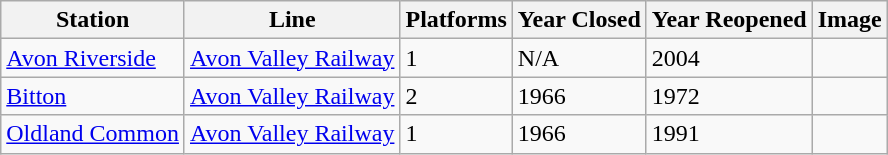<table class="wikitable">
<tr>
<th>Station</th>
<th>Line</th>
<th>Platforms</th>
<th>Year Closed</th>
<th>Year Reopened</th>
<th>Image</th>
</tr>
<tr>
<td><a href='#'>Avon Riverside</a></td>
<td><a href='#'>Avon Valley Railway</a></td>
<td>1</td>
<td>N/A</td>
<td>2004</td>
<td></td>
</tr>
<tr>
<td><a href='#'>Bitton</a></td>
<td><a href='#'>Avon Valley Railway</a></td>
<td>2</td>
<td>1966</td>
<td>1972</td>
<td></td>
</tr>
<tr>
<td><a href='#'>Oldland Common</a></td>
<td><a href='#'>Avon Valley Railway</a></td>
<td>1</td>
<td>1966</td>
<td>1991</td>
<td></td>
</tr>
</table>
